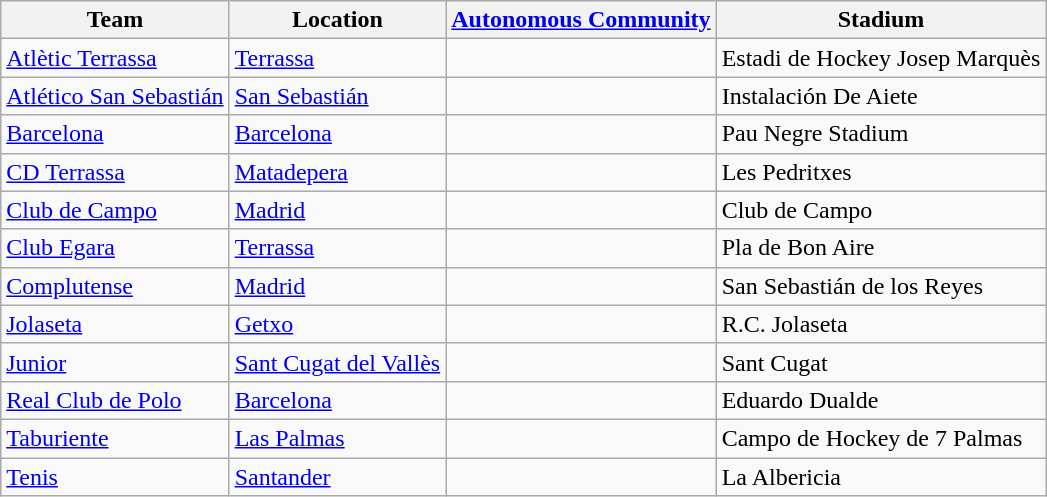<table class="wikitable sortable">
<tr>
<th>Team</th>
<th>Location</th>
<th><a href='#'>Autonomous Community</a></th>
<th>Stadium</th>
</tr>
<tr>
<td><a href='#'>Atlètic Terrassa</a></td>
<td><a href='#'>Terrassa</a></td>
<td></td>
<td>Estadi de Hockey Josep Marquès</td>
</tr>
<tr>
<td><a href='#'>Atlético San Sebastián</a></td>
<td><a href='#'>San Sebastián</a></td>
<td></td>
<td>Instalación De Aiete</td>
</tr>
<tr>
<td><a href='#'>Barcelona</a></td>
<td><a href='#'>Barcelona</a></td>
<td></td>
<td>Pau Negre Stadium</td>
</tr>
<tr>
<td><a href='#'>CD Terrassa</a></td>
<td><a href='#'>Matadepera</a></td>
<td></td>
<td>Les Pedritxes</td>
</tr>
<tr>
<td><a href='#'>Club de Campo</a></td>
<td><a href='#'>Madrid</a></td>
<td></td>
<td>Club de Campo</td>
</tr>
<tr>
<td><a href='#'>Club Egara</a></td>
<td><a href='#'>Terrassa</a></td>
<td></td>
<td>Pla de Bon Aire</td>
</tr>
<tr>
<td><a href='#'>Complutense</a></td>
<td><a href='#'>Madrid</a></td>
<td></td>
<td>San Sebastián de los Reyes</td>
</tr>
<tr>
<td><a href='#'>Jolaseta</a></td>
<td><a href='#'>Getxo</a></td>
<td></td>
<td>R.C. Jolaseta</td>
</tr>
<tr>
<td><a href='#'>Junior</a></td>
<td><a href='#'>Sant Cugat del Vallès</a></td>
<td></td>
<td>Sant Cugat</td>
</tr>
<tr>
<td><a href='#'>Real Club de Polo</a></td>
<td><a href='#'>Barcelona</a></td>
<td></td>
<td>Eduardo Dualde</td>
</tr>
<tr>
<td><a href='#'>Taburiente</a></td>
<td><a href='#'>Las Palmas</a></td>
<td></td>
<td>Campo de Hockey de 7 Palmas</td>
</tr>
<tr>
<td><a href='#'>Tenis</a></td>
<td><a href='#'>Santander</a></td>
<td></td>
<td>La Albericia</td>
</tr>
</table>
